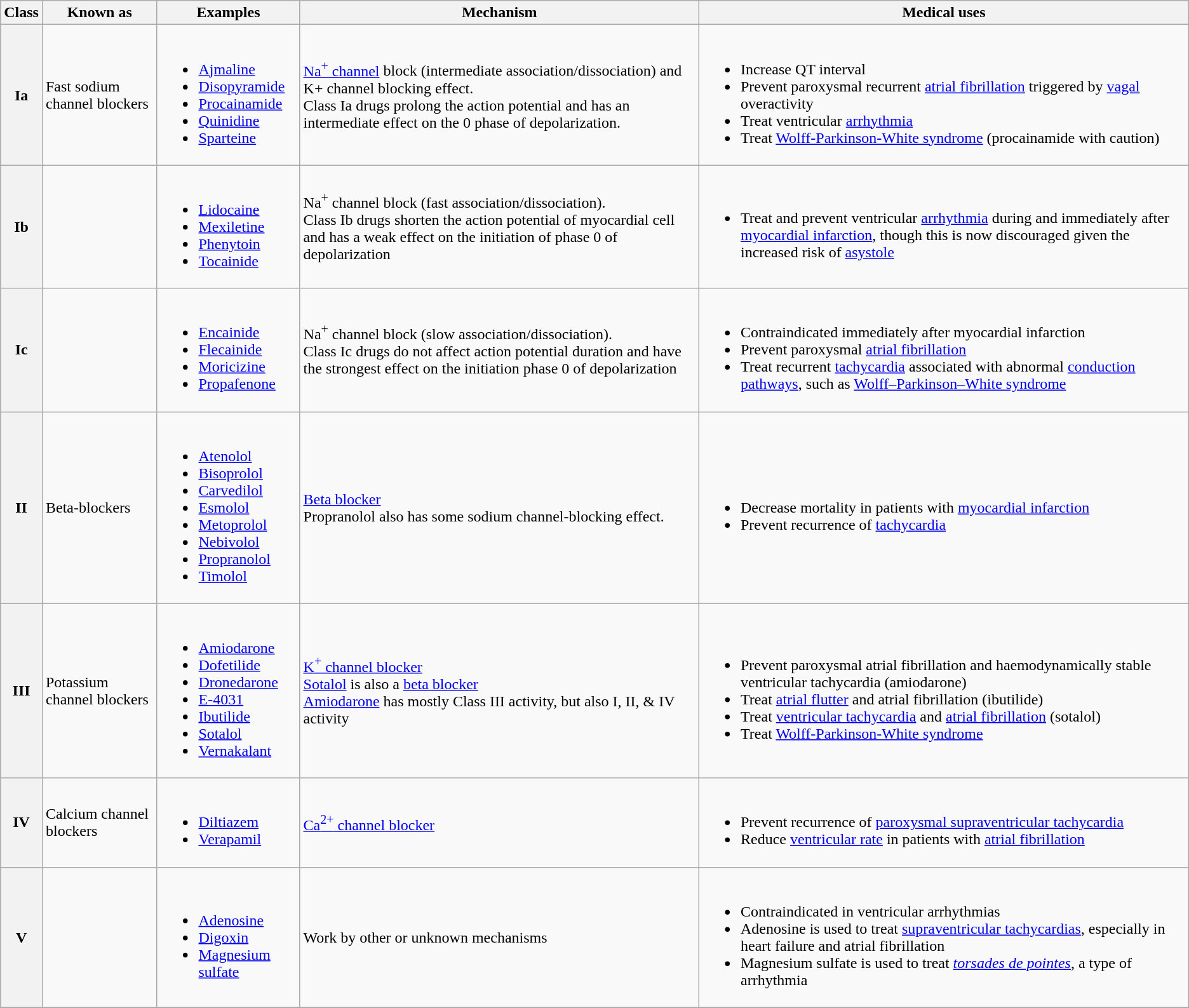<table class="wikitable">
<tr>
<th>Class</th>
<th>Known as</th>
<th>Examples</th>
<th>Mechanism</th>
<th>Medical uses</th>
</tr>
<tr>
<th>Ia</th>
<td>Fast sodium channel blockers</td>
<td><br><ul><li><a href='#'>Ajmaline</a></li><li><a href='#'>Disopyramide</a></li><li><a href='#'>Procainamide</a></li><li><a href='#'>Quinidine</a></li><li><a href='#'>Sparteine</a></li></ul></td>
<td><a href='#'>Na<sup>+</sup> channel</a> block (intermediate association/dissociation) and K+ channel blocking effect.<br>Class Ia drugs prolong the action potential and has an intermediate effect on the 0 phase of depolarization.</td>
<td><br><ul><li>Increase QT interval</li><li>Prevent paroxysmal recurrent <a href='#'>atrial fibrillation</a> triggered by <a href='#'>vagal</a> overactivity</li><li>Treat ventricular <a href='#'>arrhythmia</a></li><li>Treat <a href='#'>Wolff-Parkinson-White syndrome</a> (procainamide with caution)</li></ul></td>
</tr>
<tr>
<th>Ib</th>
<td></td>
<td><br><ul><li><a href='#'>Lidocaine</a></li><li><a href='#'>Mexiletine</a></li><li><a href='#'>Phenytoin</a></li><li><a href='#'>Tocainide</a></li></ul></td>
<td>Na<sup>+</sup> channel block (fast association/dissociation).<br>Class Ib drugs shorten the action potential of myocardial cell and has a weak effect on the initiation of phase 0 of depolarization</td>
<td><br><ul><li>Treat and prevent ventricular <a href='#'>arrhythmia</a> during and immediately after <a href='#'>myocardial infarction</a>, though this is now discouraged given the increased risk of <a href='#'>asystole</a></li></ul></td>
</tr>
<tr>
<th>Ic</th>
<td></td>
<td><br><ul><li><a href='#'>Encainide</a></li><li><a href='#'>Flecainide</a></li><li><a href='#'>Moricizine</a></li><li><a href='#'>Propafenone</a></li></ul></td>
<td>Na<sup>+</sup> channel block (slow association/dissociation).<br>Class Ic drugs do not affect action potential duration and have the strongest effect on the initiation phase 0 of depolarization</td>
<td><br><ul><li>Contraindicated immediately after myocardial infarction</li><li>Prevent paroxysmal <a href='#'>atrial fibrillation</a></li><li>Treat recurrent <a href='#'>tachycardia</a> associated with abnormal <a href='#'>conduction pathways</a>, such as <a href='#'>Wolff–Parkinson–White syndrome</a></li></ul></td>
</tr>
<tr>
<th>II</th>
<td>Beta-blockers</td>
<td><br><ul><li><a href='#'>Atenolol</a></li><li><a href='#'>Bisoprolol</a></li><li><a href='#'>Carvedilol</a></li><li><a href='#'>Esmolol</a></li><li><a href='#'>Metoprolol</a></li><li><a href='#'>Nebivolol</a></li><li><a href='#'>Propranolol</a></li><li><a href='#'>Timolol</a></li></ul></td>
<td><a href='#'>Beta blocker</a><br>Propranolol also has some sodium channel-blocking effect.</td>
<td><br><ul><li>Decrease mortality in patients with <a href='#'>myocardial infarction</a></li><li>Prevent recurrence of <a href='#'>tachycardia</a></li></ul></td>
</tr>
<tr>
<th>III</th>
<td>Potassium channel blockers</td>
<td><br><ul><li><a href='#'>Amiodarone</a></li><li><a href='#'>Dofetilide</a></li><li><a href='#'>Dronedarone</a></li><li><a href='#'>E-4031</a></li><li><a href='#'>Ibutilide</a></li><li><a href='#'>Sotalol</a></li><li><a href='#'>Vernakalant</a></li></ul></td>
<td><a href='#'>K<sup>+</sup> channel blocker</a><br><a href='#'>Sotalol</a> is also a <a href='#'>beta blocker</a><br>
<a href='#'>Amiodarone</a> has mostly Class III activity, but also I, II, & IV activity</td>
<td><br><ul><li>Prevent paroxysmal atrial fibrillation and haemodynamically stable ventricular tachycardia (amiodarone)</li><li>Treat <a href='#'>atrial flutter</a> and atrial fibrillation (ibutilide)</li><li>Treat <a href='#'>ventricular tachycardia</a> and <a href='#'>atrial fibrillation</a> (sotalol)</li><li>Treat <a href='#'>Wolff-Parkinson-White syndrome</a></li></ul></td>
</tr>
<tr>
<th>IV</th>
<td>Calcium channel blockers</td>
<td><br><ul><li><a href='#'>Diltiazem</a></li><li><a href='#'>Verapamil</a></li></ul></td>
<td><a href='#'>Ca<sup>2+</sup> channel blocker</a></td>
<td><br><ul><li>Prevent recurrence of <a href='#'>paroxysmal supraventricular tachycardia</a></li><li>Reduce <a href='#'>ventricular rate</a> in patients with <a href='#'>atrial fibrillation</a></li></ul></td>
</tr>
<tr>
<th>V</th>
<td></td>
<td><br><ul><li><a href='#'>Adenosine</a></li><li><a href='#'>Digoxin</a></li><li><a href='#'>Magnesium sulfate</a></li></ul></td>
<td>Work by other or unknown mechanisms</td>
<td><br><ul><li>Contraindicated in ventricular arrhythmias</li><li>Adenosine is used to treat <a href='#'>supraventricular tachycardias</a>, especially in heart failure and atrial fibrillation</li><li>Magnesium sulfate is used to treat <em><a href='#'>torsades de pointes</a></em>, a type of arrhythmia</li></ul></td>
</tr>
<tr>
</tr>
</table>
